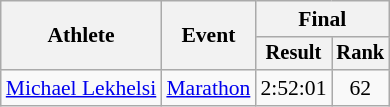<table class=wikitable style=font-size:90%>
<tr>
<th rowspan=2>Athlete</th>
<th rowspan=2>Event</th>
<th colspan=2>Final</th>
</tr>
<tr style=font-size:95%>
<th>Result</th>
<th>Rank</th>
</tr>
<tr align=center>
<td align=left><a href='#'>Michael Lekhelsi</a></td>
<td align=left><a href='#'>Marathon</a></td>
<td>2:52:01</td>
<td>62</td>
</tr>
</table>
